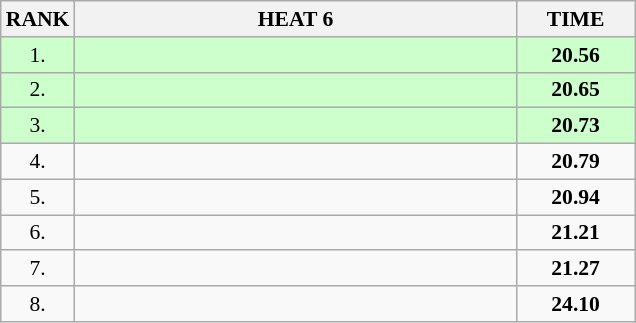<table class="wikitable" style="border-collapse: collapse; font-size: 90%;">
<tr>
<th>RANK</th>
<th style="width: 20em">HEAT 6</th>
<th style="width: 5em">TIME</th>
</tr>
<tr style="background:#ccffcc;">
<td align="center">1.</td>
<td></td>
<td align="center"><strong>20.56</strong></td>
</tr>
<tr style="background:#ccffcc;">
<td align="center">2.</td>
<td></td>
<td align="center"><strong>20.65</strong></td>
</tr>
<tr style="background:#ccffcc;">
<td align="center">3.</td>
<td></td>
<td align="center"><strong>20.73</strong></td>
</tr>
<tr>
<td align="center">4.</td>
<td></td>
<td align="center"><strong>20.79</strong></td>
</tr>
<tr>
<td align="center">5.</td>
<td></td>
<td align="center"><strong>20.94</strong></td>
</tr>
<tr>
<td align="center">6.</td>
<td></td>
<td align="center"><strong>21.21</strong></td>
</tr>
<tr>
<td align="center">7.</td>
<td></td>
<td align="center"><strong>21.27</strong></td>
</tr>
<tr>
<td align="center">8.</td>
<td></td>
<td align="center"><strong>24.10</strong></td>
</tr>
</table>
